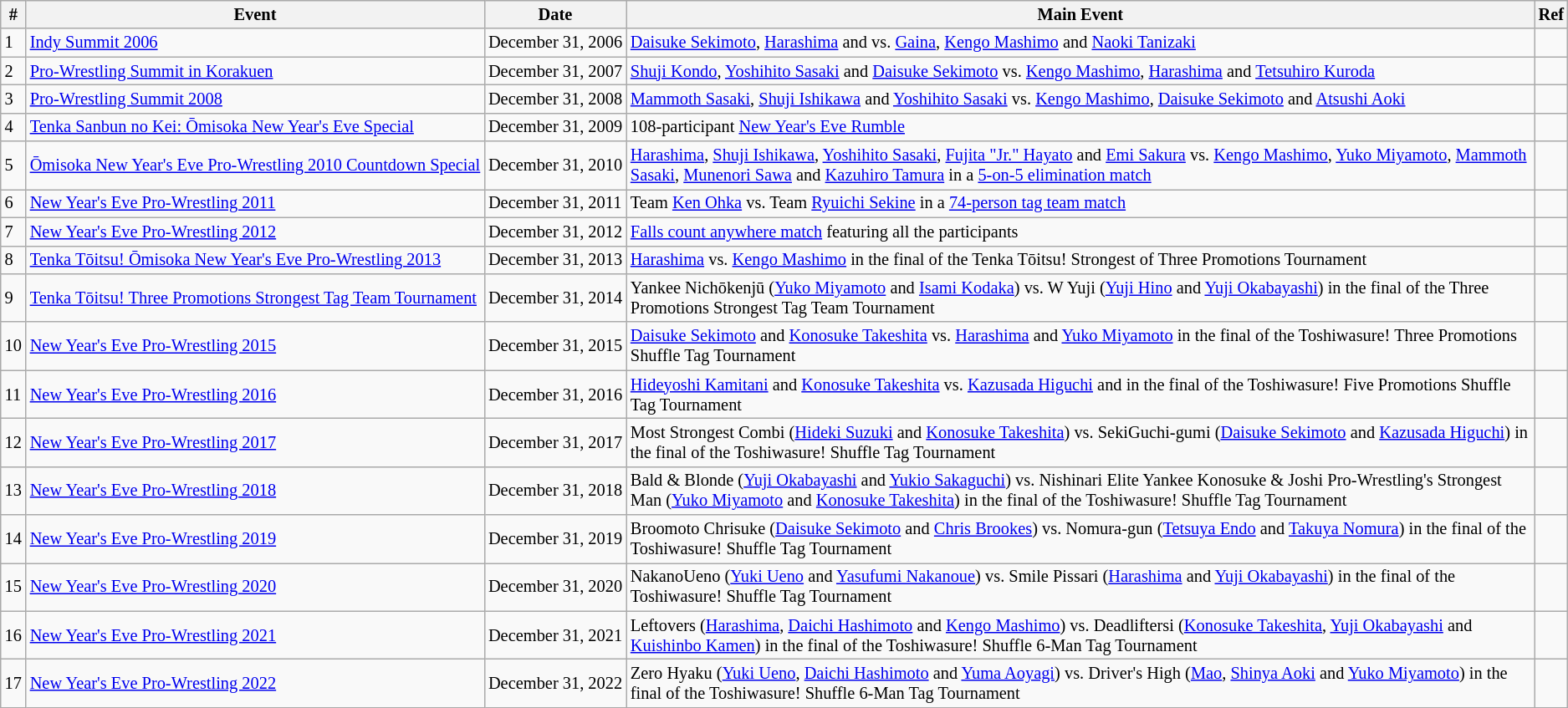<table class="wikitable sortable" style="font-size:85%; align="center">
<tr>
<th>#</th>
<th>Event</th>
<th>Date</th>
<th>Main Event</th>
<th>Ref</th>
</tr>
<tr>
<td>1</td>
<td><a href='#'>Indy Summit 2006</a></td>
<td style="white-space:nowrap;">December 31, 2006</td>
<td align="left"><a href='#'>Daisuke Sekimoto</a>, <a href='#'>Harashima</a> and  vs. <a href='#'>Gaina</a>, <a href='#'>Kengo Mashimo</a> and <a href='#'>Naoki Tanizaki</a></td>
<td></td>
</tr>
<tr>
<td>2</td>
<td><a href='#'>Pro-Wrestling Summit in Korakuen</a></td>
<td>December 31, 2007</td>
<td align="left"><a href='#'>Shuji Kondo</a>, <a href='#'>Yoshihito Sasaki</a> and <a href='#'>Daisuke Sekimoto</a> vs. <a href='#'>Kengo Mashimo</a>, <a href='#'>Harashima</a> and <a href='#'>Tetsuhiro Kuroda</a></td>
<td></td>
</tr>
<tr>
<td>3</td>
<td><a href='#'>Pro-Wrestling Summit 2008</a></td>
<td>December 31, 2008</td>
<td align="left"><a href='#'>Mammoth Sasaki</a>, <a href='#'>Shuji Ishikawa</a> and <a href='#'>Yoshihito Sasaki</a> vs. <a href='#'>Kengo Mashimo</a>, <a href='#'>Daisuke Sekimoto</a> and <a href='#'>Atsushi Aoki</a></td>
<td></td>
</tr>
<tr>
<td>4</td>
<td><a href='#'>Tenka Sanbun no Kei: Ōmisoka New Year's Eve Special</a></td>
<td>December 31, 2009</td>
<td align="left">108-participant <a href='#'>New Year's Eve Rumble</a></td>
<td></td>
</tr>
<tr>
<td>5</td>
<td style="white-space:nowrap;"><a href='#'>Ōmisoka New Year's Eve Pro-Wrestling 2010 Countdown Special</a></td>
<td>December 31, 2010</td>
<td align="left"><a href='#'>Harashima</a>, <a href='#'>Shuji Ishikawa</a>, <a href='#'>Yoshihito Sasaki</a>, <a href='#'>Fujita "Jr." Hayato</a> and <a href='#'>Emi Sakura</a> vs. <a href='#'>Kengo Mashimo</a>, <a href='#'>Yuko Miyamoto</a>, <a href='#'>Mammoth Sasaki</a>, <a href='#'>Munenori Sawa</a> and <a href='#'>Kazuhiro Tamura</a> in a <a href='#'>5-on-5 elimination match</a></td>
<td></td>
</tr>
<tr>
<td>6</td>
<td><a href='#'>New Year's Eve Pro-Wrestling 2011</a></td>
<td>December 31, 2011</td>
<td align="left">Team <a href='#'>Ken Ohka</a> vs. Team <a href='#'>Ryuichi Sekine</a> in a <a href='#'>74-person tag team match</a></td>
<td></td>
</tr>
<tr>
<td>7</td>
<td><a href='#'>New Year's Eve Pro-Wrestling 2012</a></td>
<td>December 31, 2012</td>
<td align="left"><a href='#'>Falls count anywhere match</a> featuring all the participants</td>
<td></td>
</tr>
<tr>
<td>8</td>
<td><a href='#'>Tenka Tōitsu! Ōmisoka New Year's Eve Pro-Wrestling 2013</a></td>
<td>December 31, 2013</td>
<td align="left"><a href='#'>Harashima</a> vs. <a href='#'>Kengo Mashimo</a> in the final of the Tenka Tōitsu! Strongest of Three Promotions Tournament</td>
<td></td>
</tr>
<tr>
<td>9</td>
<td><a href='#'>Tenka Tōitsu! Three Promotions Strongest Tag Team Tournament</a></td>
<td>December 31, 2014</td>
<td align="left">Yankee Nichōkenjū (<a href='#'>Yuko Miyamoto</a> and <a href='#'>Isami Kodaka</a>) vs. W Yuji (<a href='#'>Yuji Hino</a> and <a href='#'>Yuji Okabayashi</a>) in the final of the Three Promotions Strongest Tag Team Tournament</td>
<td></td>
</tr>
<tr>
<td>10</td>
<td><a href='#'>New Year's Eve Pro-Wrestling 2015</a></td>
<td>December 31, 2015</td>
<td align="left"><a href='#'>Daisuke Sekimoto</a> and <a href='#'>Konosuke Takeshita</a> vs. <a href='#'>Harashima</a> and <a href='#'>Yuko Miyamoto</a> in the final of the Toshiwasure! Three Promotions Shuffle Tag Tournament</td>
<td></td>
</tr>
<tr>
<td>11</td>
<td><a href='#'>New Year's Eve Pro-Wrestling 2016</a></td>
<td>December 31, 2016</td>
<td align="left"><a href='#'>Hideyoshi Kamitani</a> and <a href='#'>Konosuke Takeshita</a> vs. <a href='#'>Kazusada Higuchi</a> and  in the final of the Toshiwasure! Five Promotions Shuffle Tag Tournament</td>
<td></td>
</tr>
<tr>
<td>12</td>
<td><a href='#'>New Year's Eve Pro-Wrestling 2017</a></td>
<td>December 31, 2017</td>
<td align="left">Most Strongest Combi (<a href='#'>Hideki Suzuki</a> and <a href='#'>Konosuke Takeshita</a>) vs. SekiGuchi-gumi (<a href='#'>Daisuke Sekimoto</a> and <a href='#'>Kazusada Higuchi</a>) in the final of the Toshiwasure! Shuffle Tag Tournament</td>
<td></td>
</tr>
<tr>
<td>13</td>
<td><a href='#'>New Year's Eve Pro-Wrestling 2018</a></td>
<td>December 31, 2018</td>
<td align="left">Bald & Blonde (<a href='#'>Yuji Okabayashi</a> and <a href='#'>Yukio Sakaguchi</a>) vs. Nishinari Elite Yankee Konosuke & Joshi Pro-Wrestling's Strongest Man (<a href='#'>Yuko Miyamoto</a> and <a href='#'>Konosuke Takeshita</a>) in the final of the Toshiwasure! Shuffle Tag Tournament</td>
<td></td>
</tr>
<tr>
<td>14</td>
<td><a href='#'>New Year's Eve Pro-Wrestling 2019</a></td>
<td>December 31, 2019</td>
<td align="left">Broomoto Chrisuke (<a href='#'>Daisuke Sekimoto</a> and <a href='#'>Chris Brookes</a>) vs. Nomura-gun (<a href='#'>Tetsuya Endo</a> and <a href='#'>Takuya Nomura</a>) in the final of the Toshiwasure! Shuffle Tag Tournament</td>
<td></td>
</tr>
<tr>
<td>15</td>
<td><a href='#'>New Year's Eve Pro-Wrestling 2020</a></td>
<td>December 31, 2020</td>
<td align="left">NakanoUeno (<a href='#'>Yuki Ueno</a> and <a href='#'>Yasufumi Nakanoue</a>) vs. Smile Pissari (<a href='#'>Harashima</a> and <a href='#'>Yuji Okabayashi</a>) in the final of the Toshiwasure! Shuffle Tag Tournament</td>
<td></td>
</tr>
<tr>
<td>16</td>
<td><a href='#'>New Year's Eve Pro-Wrestling 2021</a></td>
<td>December 31, 2021</td>
<td align="left">Leftovers (<a href='#'>Harashima</a>, <a href='#'>Daichi Hashimoto</a> and <a href='#'>Kengo Mashimo</a>) vs. Deadliftersi (<a href='#'>Konosuke Takeshita</a>, <a href='#'>Yuji Okabayashi</a> and <a href='#'>Kuishinbo Kamen</a>) in the final of the Toshiwasure! Shuffle 6-Man Tag Tournament</td>
<td></td>
</tr>
<tr>
<td>17</td>
<td><a href='#'>New Year's Eve Pro-Wrestling 2022</a></td>
<td>December 31, 2022</td>
<td align="left">Zero Hyaku (<a href='#'>Yuki Ueno</a>, <a href='#'>Daichi Hashimoto</a> and <a href='#'>Yuma Aoyagi</a>) vs. Driver's High (<a href='#'>Mao</a>, <a href='#'>Shinya Aoki</a> and <a href='#'>Yuko Miyamoto</a>) in the final of the Toshiwasure! Shuffle 6-Man Tag Tournament</td>
<td></td>
</tr>
</table>
